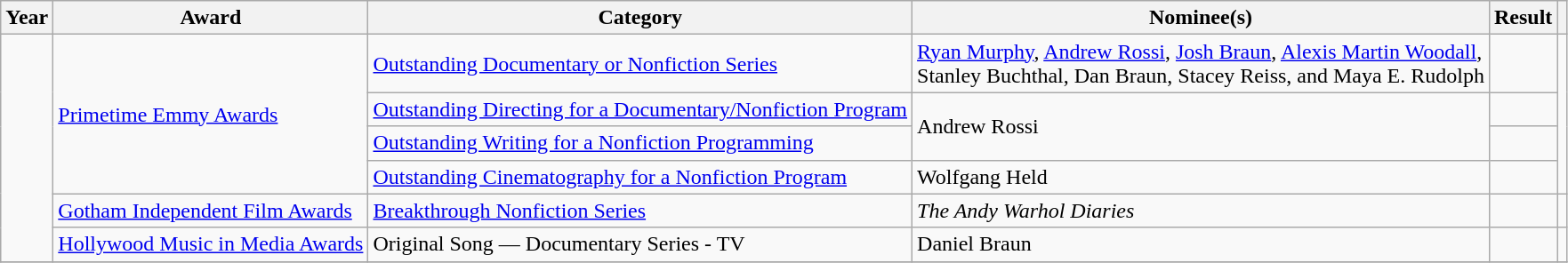<table class="wikitable sortable plainrowheaders">
<tr>
<th>Year</th>
<th>Award</th>
<th>Category</th>
<th>Nominee(s)</th>
<th>Result</th>
<th></th>
</tr>
<tr>
<td rowspan="6"></td>
<td rowspan="4"><a href='#'>Primetime Emmy Awards</a></td>
<td><a href='#'>Outstanding Documentary or Nonfiction Series</a></td>
<td><a href='#'>Ryan Murphy</a>, <a href='#'>Andrew Rossi</a>, <a href='#'>Josh Braun</a>, <a href='#'>Alexis Martin Woodall</a>, <br> Stanley Buchthal, Dan Braun, Stacey Reiss, and Maya E. Rudolph</td>
<td></td>
<td align="center" rowspan="4"> <br> </td>
</tr>
<tr>
<td><a href='#'>Outstanding Directing for a Documentary/Nonfiction Program</a></td>
<td rowspan="2">Andrew Rossi </td>
<td></td>
</tr>
<tr>
<td><a href='#'>Outstanding Writing for a Nonfiction Programming</a></td>
<td></td>
</tr>
<tr>
<td><a href='#'>Outstanding Cinematography for a Nonfiction Program</a></td>
<td>Wolfgang Held </td>
<td></td>
</tr>
<tr>
<td><a href='#'>Gotham Independent Film Awards</a></td>
<td><a href='#'>Breakthrough Nonfiction Series</a></td>
<td><em>The Andy Warhol Diaries</em></td>
<td></td>
<td></td>
</tr>
<tr>
<td><a href='#'>Hollywood Music in Media Awards</a></td>
<td>Original Song — Documentary Series - TV</td>
<td>Daniel Braun </td>
<td></td>
<td align="center"></td>
</tr>
<tr>
</tr>
</table>
